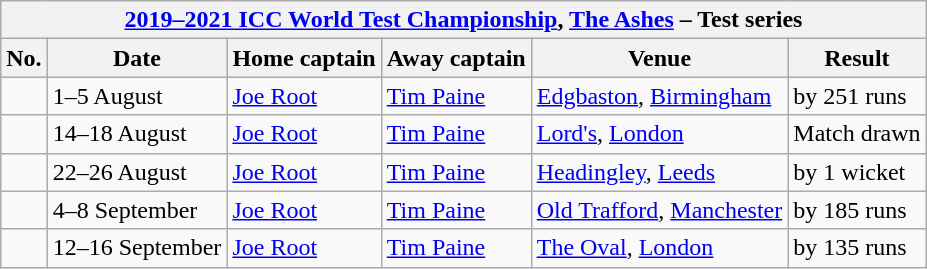<table class="wikitable">
<tr>
<th colspan="6"><a href='#'>2019–2021 ICC World Test Championship</a>, <a href='#'>The Ashes</a> – Test series</th>
</tr>
<tr>
<th>No.</th>
<th>Date</th>
<th>Home captain</th>
<th>Away captain</th>
<th>Venue</th>
<th>Result</th>
</tr>
<tr>
<td></td>
<td>1–5 August</td>
<td><a href='#'>Joe Root</a></td>
<td><a href='#'>Tim Paine</a></td>
<td><a href='#'>Edgbaston</a>, <a href='#'>Birmingham</a></td>
<td> by 251 runs</td>
</tr>
<tr>
<td></td>
<td>14–18 August</td>
<td><a href='#'>Joe Root</a></td>
<td><a href='#'>Tim Paine</a></td>
<td><a href='#'>Lord's</a>, <a href='#'>London</a></td>
<td>Match drawn</td>
</tr>
<tr>
<td></td>
<td>22–26 August</td>
<td><a href='#'>Joe Root</a></td>
<td><a href='#'>Tim Paine</a></td>
<td><a href='#'>Headingley</a>, <a href='#'>Leeds</a></td>
<td> by 1 wicket</td>
</tr>
<tr>
<td></td>
<td>4–8 September</td>
<td><a href='#'>Joe Root</a></td>
<td><a href='#'>Tim Paine</a></td>
<td><a href='#'>Old Trafford</a>, <a href='#'>Manchester</a></td>
<td> by 185 runs</td>
</tr>
<tr>
<td></td>
<td>12–16 September</td>
<td><a href='#'>Joe Root</a></td>
<td><a href='#'>Tim Paine</a></td>
<td><a href='#'>The Oval</a>, <a href='#'>London</a></td>
<td> by 135 runs</td>
</tr>
</table>
